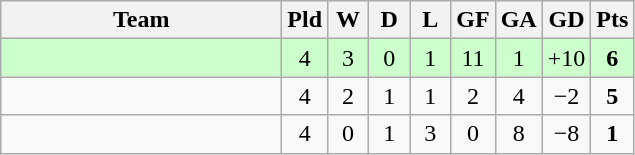<table class="wikitable" style="text-align:center;">
<tr>
<th width=180>Team</th>
<th width=20>Pld</th>
<th width=20>W</th>
<th width=20>D</th>
<th width=20>L</th>
<th width=20>GF</th>
<th width=20>GA</th>
<th width=20>GD</th>
<th width=20>Pts</th>
</tr>
<tr bgcolor="ccffcc">
<td align="left"></td>
<td>4</td>
<td>3</td>
<td>0</td>
<td>1</td>
<td>11</td>
<td>1</td>
<td>+10</td>
<td><strong>6</strong></td>
</tr>
<tr>
<td align="left"></td>
<td>4</td>
<td>2</td>
<td>1</td>
<td>1</td>
<td>2</td>
<td>4</td>
<td>−2</td>
<td><strong>5</strong></td>
</tr>
<tr>
<td align="left"></td>
<td>4</td>
<td>0</td>
<td>1</td>
<td>3</td>
<td>0</td>
<td>8</td>
<td>−8</td>
<td><strong>1</strong></td>
</tr>
</table>
